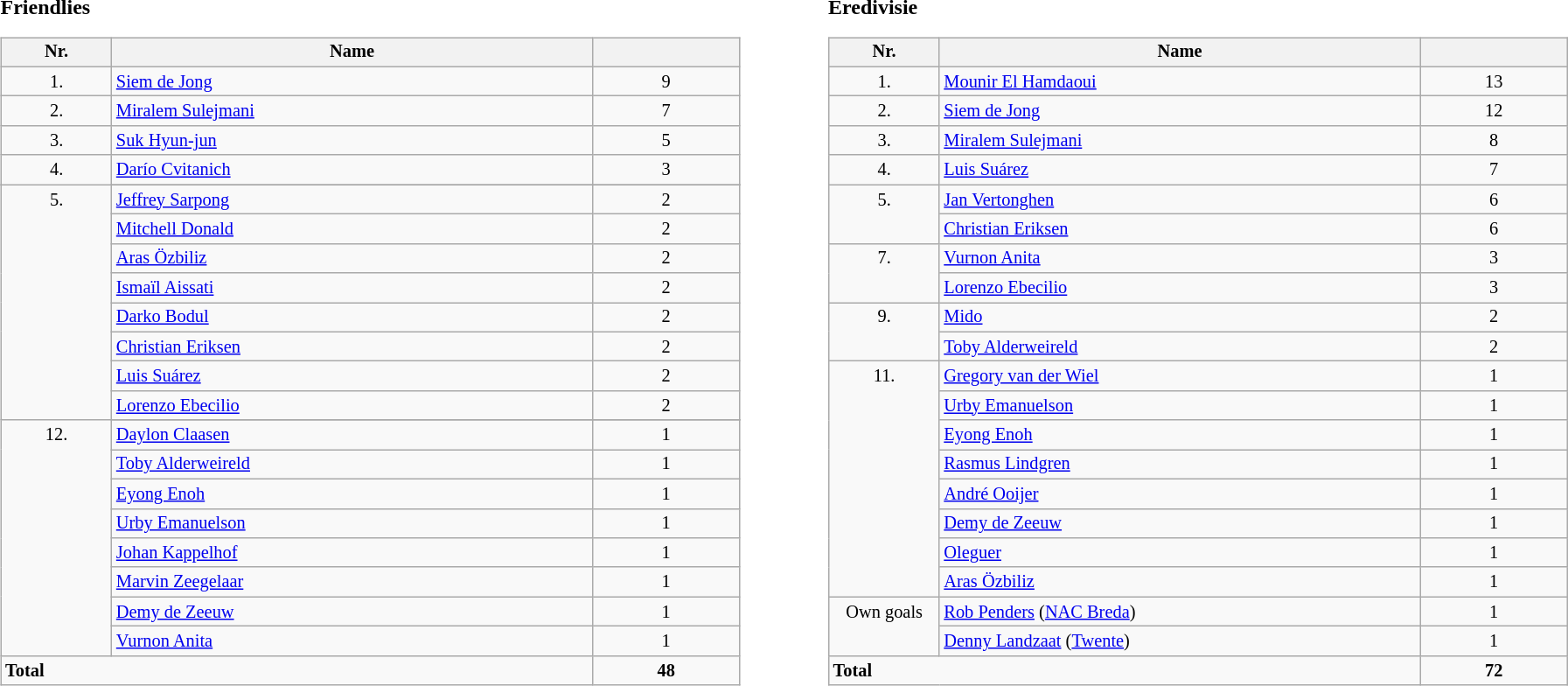<table width=100%>
<tr>
<td width=33% align=left valign=top><br><strong>Friendlies</strong><table class="wikitable" style="width:90%; font-size:85%;">
<tr valign=top>
<th width=15% align=center>Nr.</th>
<th width=65% align=center>Name</th>
<th width=20% align=center></th>
</tr>
<tr valign=top>
<td align=center>1.</td>
<td> <a href='#'>Siem de Jong</a></td>
<td align=center>9</td>
</tr>
<tr valign=top>
<td align=center>2.</td>
<td> <a href='#'>Miralem Sulejmani</a></td>
<td align=center>7</td>
</tr>
<tr valign=top>
<td align=center>3.</td>
<td> <a href='#'>Suk Hyun-jun</a></td>
<td align=center>5</td>
</tr>
<tr valign=top>
<td align=center>4.</td>
<td> <a href='#'>Darío Cvitanich</a></td>
<td align=center>3</td>
</tr>
<tr valign=top>
<td rowspan=9 align=center>5.</td>
</tr>
<tr valign=top>
<td> <a href='#'>Jeffrey Sarpong</a></td>
<td align=center>2</td>
</tr>
<tr valign=top>
<td> <a href='#'>Mitchell Donald</a></td>
<td align=center>2</td>
</tr>
<tr valign=top>
<td> <a href='#'>Aras Özbiliz</a></td>
<td align=center>2</td>
</tr>
<tr valign=top>
<td> <a href='#'>Ismaïl Aissati</a></td>
<td align=center>2</td>
</tr>
<tr valign=top>
<td> <a href='#'>Darko Bodul</a></td>
<td align=center>2</td>
</tr>
<tr valign=top>
<td> <a href='#'>Christian Eriksen</a></td>
<td align=center>2</td>
</tr>
<tr valign=top>
<td> <a href='#'>Luis Suárez</a></td>
<td align=center>2</td>
</tr>
<tr valign=top>
<td> <a href='#'>Lorenzo Ebecilio</a></td>
<td align=center>2</td>
</tr>
<tr valign=top>
<td rowspan=9 align=center>12.</td>
</tr>
<tr valign=top>
<td> <a href='#'>Daylon Claasen</a></td>
<td align=center>1</td>
</tr>
<tr valign=top>
<td> <a href='#'>Toby Alderweireld</a></td>
<td align=center>1</td>
</tr>
<tr valign=top>
<td> <a href='#'>Eyong Enoh</a></td>
<td align=center>1</td>
</tr>
<tr valign=top>
<td> <a href='#'>Urby Emanuelson</a></td>
<td align=center>1</td>
</tr>
<tr valign=top>
<td> <a href='#'>Johan Kappelhof</a></td>
<td align=center>1</td>
</tr>
<tr valign=top>
<td> <a href='#'>Marvin Zeegelaar</a></td>
<td align=center>1</td>
</tr>
<tr valign=top>
<td> <a href='#'>Demy de Zeeuw</a></td>
<td align=center>1</td>
</tr>
<tr valign=top>
<td> <a href='#'>Vurnon Anita</a></td>
<td align=center>1</td>
</tr>
<tr valign=top>
<td colspan=2><strong>Total</strong></td>
<td align=center><strong>48</strong></td>
</tr>
</table>
</td>
<td width=33% align=left valign=top><br><strong>Eredivisie</strong><table class="wikitable" style="width:90%; font-size:85%;">
<tr valign=top>
<th width=15% align=center>Nr.</th>
<th width=65% align=center>Name</th>
<th width=20% align=center></th>
</tr>
<tr valign=top>
<td align=center>1.</td>
<td> <a href='#'>Mounir El Hamdaoui</a></td>
<td align=center>13</td>
</tr>
<tr valign=top>
<td align=center>2.</td>
<td> <a href='#'>Siem de Jong</a></td>
<td align=center>12</td>
</tr>
<tr valign=top>
<td align=center>3.</td>
<td> <a href='#'>Miralem Sulejmani</a></td>
<td align=center>8</td>
</tr>
<tr valign=top>
<td align=center>4.</td>
<td> <a href='#'>Luis Suárez</a></td>
<td align=center>7</td>
</tr>
<tr valign=top>
<td rowspan=2 align=center>5.</td>
<td> <a href='#'>Jan Vertonghen</a></td>
<td align=center>6</td>
</tr>
<tr valign=top>
<td> <a href='#'>Christian Eriksen</a></td>
<td align=center>6</td>
</tr>
<tr valign=top>
<td rowspan=2 align=center>7.</td>
<td> <a href='#'>Vurnon Anita</a></td>
<td align=center>3</td>
</tr>
<tr valign=top>
<td> <a href='#'>Lorenzo Ebecilio</a></td>
<td align=center>3</td>
</tr>
<tr valign=top>
<td rowspan=2 align=center>9.</td>
<td> <a href='#'>Mido</a></td>
<td align=center>2</td>
</tr>
<tr valign=top>
<td> <a href='#'>Toby Alderweireld</a></td>
<td align=center>2</td>
</tr>
<tr valign=top>
<td rowspan=8 align=center>11.</td>
<td> <a href='#'>Gregory van der Wiel</a></td>
<td align=center>1</td>
</tr>
<tr valign=top>
<td> <a href='#'>Urby Emanuelson</a></td>
<td align=center>1</td>
</tr>
<tr valign=top>
<td> <a href='#'>Eyong Enoh</a></td>
<td align=center>1</td>
</tr>
<tr valign=top>
<td> <a href='#'>Rasmus Lindgren</a></td>
<td align=center>1</td>
</tr>
<tr valign=top>
<td> <a href='#'>André Ooijer</a></td>
<td align=center>1</td>
</tr>
<tr valign=top>
<td> <a href='#'>Demy de Zeeuw</a></td>
<td align=center>1</td>
</tr>
<tr valign=top>
<td> <a href='#'>Oleguer</a></td>
<td align=center>1</td>
</tr>
<tr valign=top>
<td> <a href='#'>Aras Özbiliz</a></td>
<td align=center>1</td>
</tr>
<tr valign=top>
<td rowspan=2 align=center>Own goals</td>
<td> <a href='#'>Rob Penders</a> (<a href='#'>NAC Breda</a>)</td>
<td align=center>1</td>
</tr>
<tr valign=top>
<td> <a href='#'>Denny Landzaat</a> (<a href='#'>Twente</a>)</td>
<td align=center>1</td>
</tr>
<tr valign=top>
<td colspan=2><strong>Total</strong></td>
<td align=center><strong>72</strong></td>
</tr>
</table>
</td>
</tr>
</table>
